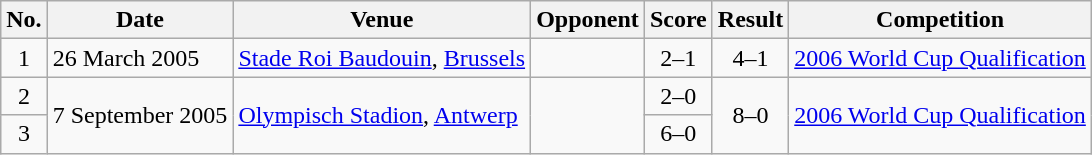<table class="wikitable sortable">
<tr>
<th scope="col">No.</th>
<th scope="col">Date</th>
<th scope="col">Venue</th>
<th scope="col">Opponent</th>
<th scope="col">Score</th>
<th scope="col">Result</th>
<th scope="col">Competition</th>
</tr>
<tr>
<td align="center">1</td>
<td>26 March 2005</td>
<td><a href='#'>Stade Roi Baudouin</a>, <a href='#'>Brussels</a></td>
<td></td>
<td align="center">2–1</td>
<td align="center">4–1</td>
<td><a href='#'>2006 World Cup Qualification</a></td>
</tr>
<tr>
<td align="center">2</td>
<td rowspan="2">7 September 2005</td>
<td rowspan="2"><a href='#'>Olympisch Stadion</a>, <a href='#'>Antwerp</a></td>
<td rowspan="2"></td>
<td align="center">2–0</td>
<td rowspan="2" align="center">8–0</td>
<td rowspan="2"><a href='#'>2006 World Cup Qualification</a></td>
</tr>
<tr>
<td align="center">3</td>
<td align="center">6–0</td>
</tr>
</table>
